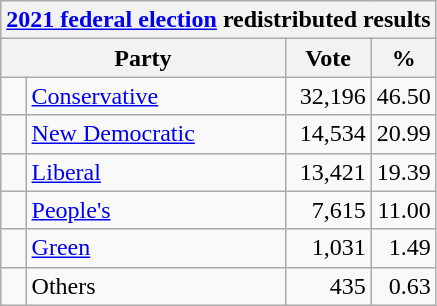<table class="wikitable">
<tr>
<th colspan="4"><a href='#'>2021 federal election</a> redistributed results</th>
</tr>
<tr>
<th bgcolor="#DDDDFF" width="130px" colspan="2">Party</th>
<th bgcolor="#DDDDFF" width="50px">Vote</th>
<th bgcolor="#DDDDFF" width="30px">%</th>
</tr>
<tr>
<td> </td>
<td><a href='#'>Conservative</a></td>
<td align=right>32,196</td>
<td align=right>46.50</td>
</tr>
<tr>
<td> </td>
<td><a href='#'>New Democratic</a></td>
<td align=right>14,534</td>
<td align=right>20.99</td>
</tr>
<tr>
<td> </td>
<td><a href='#'>Liberal</a></td>
<td align=right>13,421</td>
<td align=right>19.39</td>
</tr>
<tr>
<td> </td>
<td><a href='#'>People's</a></td>
<td align=right>7,615</td>
<td align=right>11.00</td>
</tr>
<tr>
<td> </td>
<td><a href='#'>Green</a></td>
<td align=right>1,031</td>
<td align=right>1.49</td>
</tr>
<tr>
<td> </td>
<td>Others</td>
<td align=right>435</td>
<td align=right>0.63</td>
</tr>
</table>
